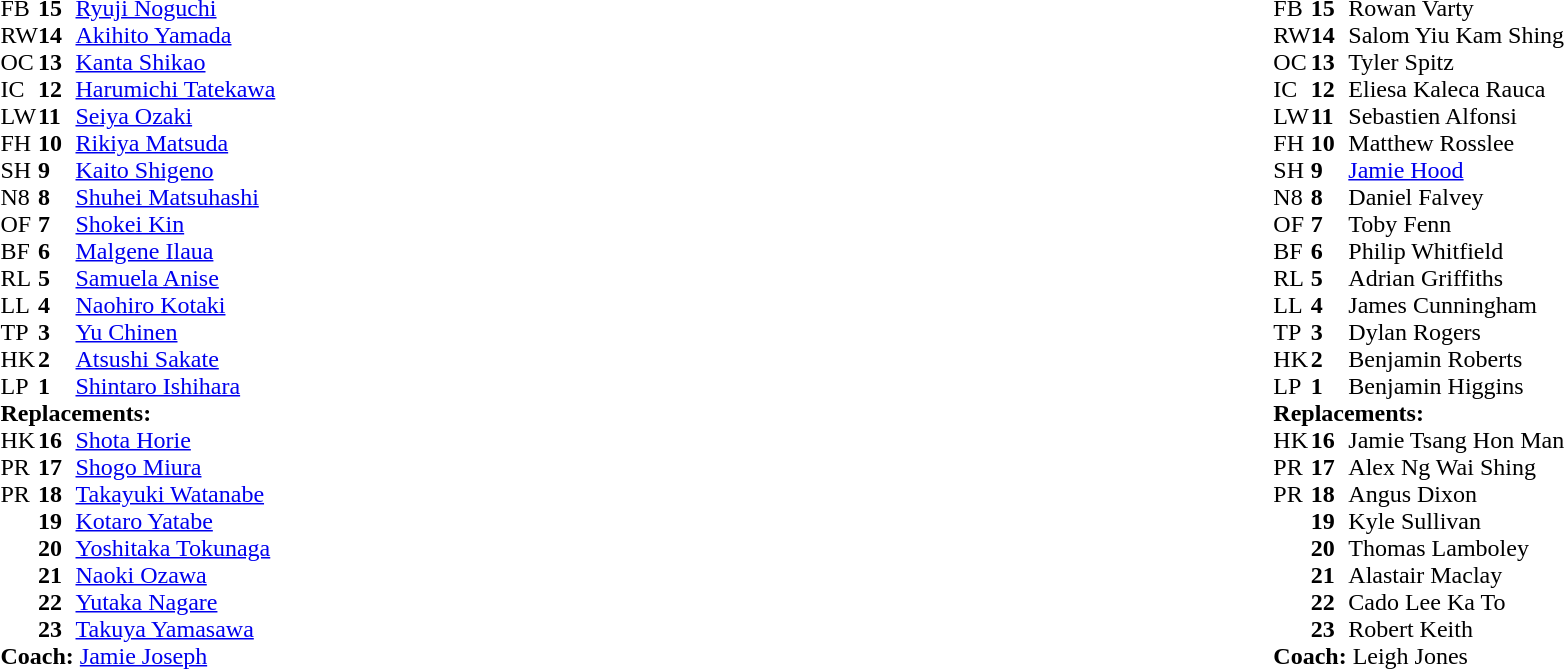<table style="width:100%">
<tr>
<td style="vertical-align:top; width:50%"><br><table cellspacing="0" cellpadding="0">
<tr>
<th width="25"></th>
<th width="25"></th>
</tr>
<tr>
<td>FB</td>
<td><strong>15</strong></td>
<td><a href='#'>Ryuji Noguchi</a></td>
</tr>
<tr>
<td>RW</td>
<td><strong>14</strong></td>
<td><a href='#'>Akihito Yamada</a></td>
<td></td>
</tr>
<tr>
<td>OC</td>
<td><strong>13</strong></td>
<td><a href='#'>Kanta Shikao</a></td>
<td></td>
</tr>
<tr>
<td>IC</td>
<td><strong>12</strong></td>
<td><a href='#'>Harumichi Tatekawa</a></td>
</tr>
<tr>
<td>LW</td>
<td><strong>11</strong></td>
<td><a href='#'>Seiya Ozaki</a></td>
</tr>
<tr>
<td>FH</td>
<td><strong>10</strong></td>
<td><a href='#'>Rikiya Matsuda</a></td>
</tr>
<tr>
<td>SH</td>
<td><strong>9</strong></td>
<td><a href='#'>Kaito Shigeno</a></td>
</tr>
<tr>
<td>N8</td>
<td><strong>8</strong></td>
<td><a href='#'>Shuhei Matsuhashi</a></td>
<td></td>
</tr>
<tr>
<td>OF</td>
<td><strong>7</strong></td>
<td><a href='#'>Shokei Kin</a></td>
</tr>
<tr>
<td>BF</td>
<td><strong>6</strong></td>
<td><a href='#'>Malgene Ilaua</a></td>
</tr>
<tr>
<td>RL</td>
<td><strong>5</strong></td>
<td><a href='#'>Samuela Anise</a></td>
<td></td>
<td></td>
</tr>
<tr>
<td>LL</td>
<td><strong>4</strong></td>
<td><a href='#'>Naohiro Kotaki</a></td>
<td></td>
</tr>
<tr>
<td>TP</td>
<td><strong>3</strong></td>
<td><a href='#'>Yu Chinen</a></td>
<td></td>
</tr>
<tr>
<td>HK</td>
<td><strong>2</strong></td>
<td><a href='#'>Atsushi Sakate</a></td>
<td></td>
</tr>
<tr>
<td>LP</td>
<td><strong>1</strong></td>
<td><a href='#'>Shintaro Ishihara</a></td>
<td></td>
</tr>
<tr>
<td colspan=3><strong>Replacements:</strong></td>
</tr>
<tr>
<td>HK</td>
<td><strong>16</strong></td>
<td><a href='#'>Shota Horie</a></td>
<td></td>
</tr>
<tr>
<td>PR</td>
<td><strong>17</strong></td>
<td><a href='#'>Shogo Miura</a></td>
<td></td>
</tr>
<tr>
<td>PR</td>
<td><strong>18</strong></td>
<td><a href='#'>Takayuki Watanabe</a></td>
<td></td>
</tr>
<tr>
<td></td>
<td><strong>19</strong></td>
<td><a href='#'>Kotaro Yatabe</a></td>
<td></td>
</tr>
<tr>
<td></td>
<td><strong>20</strong></td>
<td><a href='#'>Yoshitaka Tokunaga</a></td>
<td></td>
</tr>
<tr>
<td></td>
<td><strong>21</strong></td>
<td><a href='#'>Naoki Ozawa</a></td>
<td></td>
</tr>
<tr>
<td></td>
<td><strong>22</strong></td>
<td><a href='#'>Yutaka Nagare</a></td>
<td></td>
</tr>
<tr>
<td></td>
<td><strong>23</strong></td>
<td><a href='#'>Takuya Yamasawa</a></td>
<td></td>
</tr>
<tr>
<td colspan=3><strong>Coach:</strong>  <a href='#'>Jamie Joseph</a></td>
</tr>
<tr>
<td colspan="4"></td>
</tr>
</table>
</td>
<td style="vertical-align:top"></td>
<td style="vertical-align:top; width:50%"><br><table cellspacing="0" cellpadding="0" style="margin:auto">
<tr>
<th width="25"></th>
<th width="25"></th>
</tr>
<tr>
<td>FB</td>
<td><strong>15</strong></td>
<td>Rowan Varty</td>
</tr>
<tr>
<td>RW</td>
<td><strong>14</strong></td>
<td>Salom Yiu Kam Shing</td>
</tr>
<tr>
<td>OC</td>
<td><strong>13</strong></td>
<td>Tyler Spitz</td>
</tr>
<tr>
<td>IC</td>
<td><strong>12</strong></td>
<td>Eliesa Kaleca Rauca</td>
</tr>
<tr>
<td>LW</td>
<td><strong>11</strong></td>
<td>Sebastien Alfonsi</td>
</tr>
<tr>
<td>FH</td>
<td><strong>10</strong></td>
<td>Matthew Rosslee</td>
</tr>
<tr>
<td>SH</td>
<td><strong>9</strong></td>
<td><a href='#'>Jamie Hood</a></td>
</tr>
<tr>
<td>N8</td>
<td><strong>8</strong></td>
<td>Daniel Falvey</td>
</tr>
<tr>
<td>OF</td>
<td><strong>7</strong></td>
<td>Toby Fenn</td>
</tr>
<tr>
<td>BF</td>
<td><strong>6</strong></td>
<td>Philip Whitfield</td>
</tr>
<tr>
<td>RL</td>
<td><strong>5</strong></td>
<td>Adrian Griffiths</td>
</tr>
<tr>
<td>LL</td>
<td><strong>4</strong></td>
<td>James Cunningham</td>
</tr>
<tr>
<td>TP</td>
<td><strong>3</strong></td>
<td>Dylan Rogers</td>
</tr>
<tr>
<td>HK</td>
<td><strong>2</strong></td>
<td>Benjamin Roberts</td>
</tr>
<tr>
<td>LP</td>
<td><strong>1</strong></td>
<td>Benjamin Higgins</td>
</tr>
<tr>
<td colspan=3><strong>Replacements:</strong></td>
</tr>
<tr>
<td>HK</td>
<td><strong>16</strong></td>
<td>Jamie Tsang Hon Man</td>
</tr>
<tr>
<td>PR</td>
<td><strong>17</strong></td>
<td>Alex Ng Wai Shing</td>
</tr>
<tr>
<td>PR</td>
<td><strong>18</strong></td>
<td>Angus Dixon</td>
</tr>
<tr>
<td></td>
<td><strong>19</strong></td>
<td>Kyle Sullivan</td>
</tr>
<tr>
<td></td>
<td><strong>20</strong></td>
<td>Thomas Lamboley</td>
</tr>
<tr>
<td></td>
<td><strong>21</strong></td>
<td>Alastair Maclay</td>
</tr>
<tr>
<td></td>
<td><strong>22</strong></td>
<td>Cado Lee Ka To</td>
</tr>
<tr>
<td></td>
<td><strong>23</strong></td>
<td>Robert Keith</td>
</tr>
<tr>
<td colspan=3><strong>Coach:</strong>  Leigh Jones</td>
</tr>
<tr>
<td colspan="4"></td>
</tr>
</table>
</td>
</tr>
</table>
